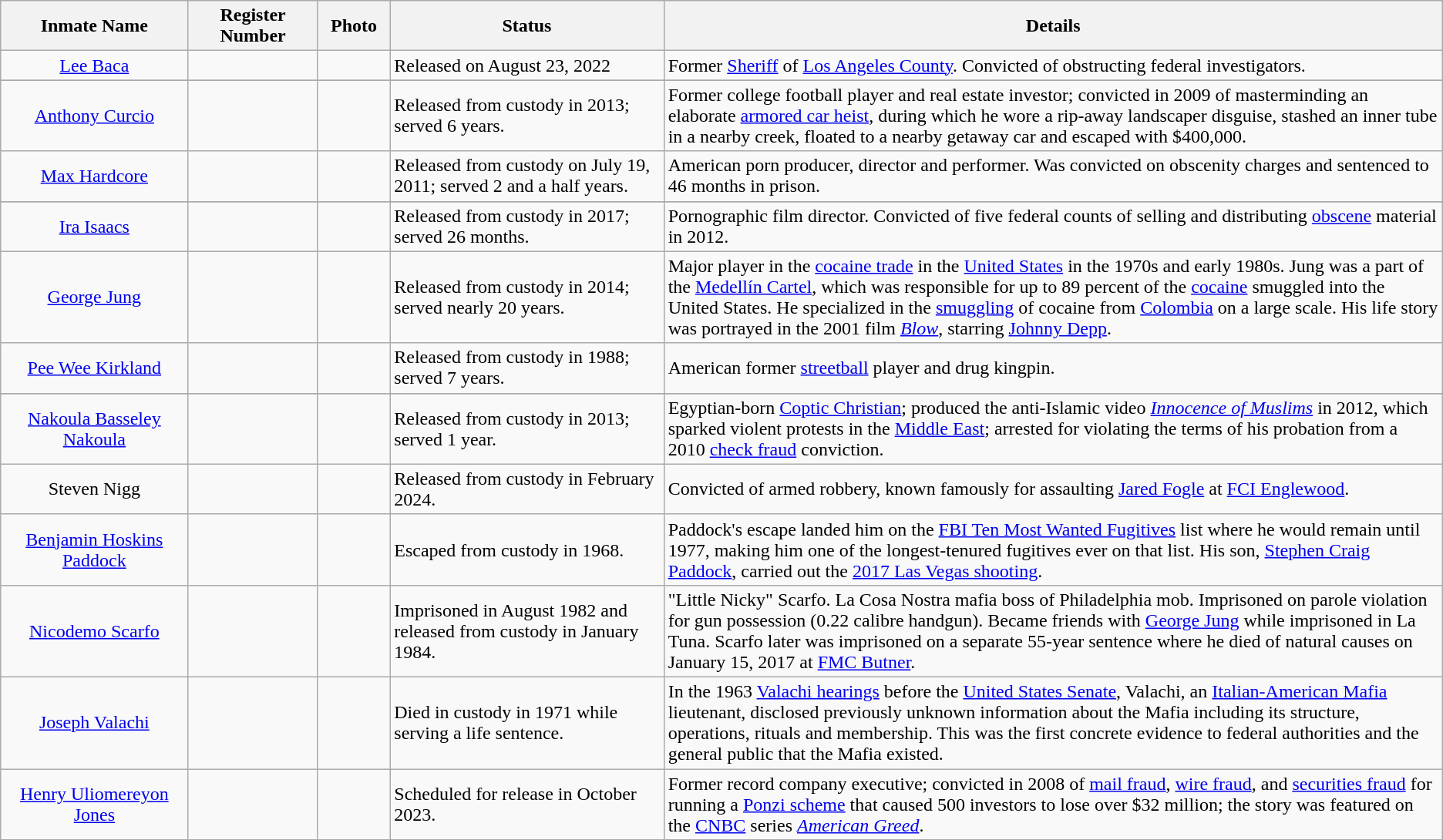<table class="wikitable sortable">
<tr>
<th width=13%>Inmate Name</th>
<th width=9%>Register Number</th>
<th width=5%>Photo</th>
<th width=19%>Status</th>
<th width=60%>Details</th>
</tr>
<tr>
<td style="text-align:center;"><a href='#'>Lee Baca</a></td>
<td style="text-align:center;"></td>
<td></td>
<td>Released on August 23, 2022</td>
<td>Former <a href='#'>Sheriff</a> of <a href='#'>Los Angeles County</a>. Convicted of obstructing federal investigators. </td>
</tr>
<tr>
</tr>
<tr>
<td style="text-align:center;"><a href='#'>Anthony Curcio</a></td>
<td style="text-align:center;"></td>
<td></td>
<td>Released from custody in 2013; served 6 years.</td>
<td>Former college football player and real estate investor; convicted in 2009 of masterminding an elaborate <a href='#'>armored car heist</a>, during which he wore a rip-away landscaper disguise, stashed an inner tube in a nearby creek, floated to a nearby getaway car and escaped with $400,000.</td>
</tr>
<tr>
<td style="text-align:center;"><a href='#'>Max Hardcore</a></td>
<td style="text-align:center;"></td>
<td></td>
<td>Released from custody on July 19, 2011; served 2 and a half years.</td>
<td>American porn producer, director and performer. Was convicted on obscenity charges and sentenced to 46 months in prison.</td>
</tr>
<tr>
</tr>
<tr>
<td style="text-align:center;"><a href='#'>Ira Isaacs</a></td>
<td style="text-align:center;"></td>
<td></td>
<td>Released from custody in 2017; served 26 months.</td>
<td>Pornographic film director. Convicted of five federal counts of selling and distributing <a href='#'>obscene</a> material in 2012.</td>
</tr>
<tr>
<td style="text-align:center;"><a href='#'>George Jung</a></td>
<td style="text-align:center;"></td>
<td></td>
<td>Released from custody in 2014; served nearly 20 years.</td>
<td>Major player in the <a href='#'>cocaine trade</a> in the <a href='#'>United States</a> in the 1970s and early 1980s. Jung was a part of the <a href='#'>Medellín Cartel</a>, which was responsible for up to 89 percent of the <a href='#'>cocaine</a> smuggled into the United States. He specialized in the <a href='#'>smuggling</a> of cocaine from <a href='#'>Colombia</a> on a large scale. His life story was portrayed in the 2001 film <em><a href='#'>Blow</a></em>, starring <a href='#'>Johnny Depp</a>.</td>
</tr>
<tr>
<td style="text-align:center;"><a href='#'>Pee Wee Kirkland</a></td>
<td style="text-align:center;"></td>
<td></td>
<td>Released from custody in 1988; served 7 years.</td>
<td>American former <a href='#'>streetball</a> player and drug kingpin.</td>
</tr>
<tr>
</tr>
<tr>
<td align="center"><a href='#'>Nakoula Basseley Nakoula</a></td>
<td align="center"></td>
<td></td>
<td>Released from custody in 2013; served 1 year.</td>
<td>Egyptian-born <a href='#'>Coptic Christian</a>; produced the anti-Islamic video <em><a href='#'>Innocence of Muslims</a></em> in 2012, which sparked violent protests in the <a href='#'>Middle East</a>; arrested for violating the terms of his probation from a 2010 <a href='#'>check fraud</a> conviction.</td>
</tr>
<tr>
<td style="text-align:center;">Steven Nigg</td>
<td style="text-align:center;"></td>
<td></td>
<td>Released from custody in February 2024.</td>
<td>Convicted of armed robbery, known famously for assaulting <a href='#'>Jared Fogle</a> at <a href='#'>FCI Englewood</a>.</td>
</tr>
<tr>
<td align="center"><a href='#'>Benjamin Hoskins Paddock</a></td>
<td align="center"></td>
<td></td>
<td>Escaped from custody in 1968.</td>
<td>Paddock's escape landed him on the <a href='#'>FBI Ten Most Wanted Fugitives</a> list where he would remain until 1977, making him one of the longest-tenured fugitives ever on that list. His son, <a href='#'>Stephen Craig Paddock</a>, carried out the <a href='#'>2017 Las Vegas shooting</a>.</td>
</tr>
<tr>
<td style="text-align:center;"><a href='#'>Nicodemo Scarfo</a></td>
<td style="text-align:center;"></td>
<td></td>
<td>Imprisoned in August 1982 and released from custody in January 1984.</td>
<td>"Little Nicky" Scarfo. La Cosa Nostra mafia boss of Philadelphia mob. Imprisoned on parole violation for gun possession (0.22 calibre handgun). Became friends with <a href='#'>George Jung</a> while imprisoned in La Tuna. Scarfo later was imprisoned on a separate 55-year sentence where he died of natural causes on January 15, 2017 at <a href='#'>FMC Butner</a>.</td>
</tr>
<tr>
<td style="text-align:center;"><a href='#'>Joseph Valachi</a></td>
<td style="text-align:center;"></td>
<td></td>
<td>Died in custody in 1971 while serving a life sentence.</td>
<td>In the 1963 <a href='#'>Valachi hearings</a> before the <a href='#'>United States Senate</a>, Valachi, an <a href='#'>Italian-American Mafia</a> lieutenant, disclosed previously unknown information about the Mafia including its structure, operations, rituals and membership. This was the first concrete evidence to federal authorities and the general public that the Mafia existed.</td>
</tr>
<tr>
<td style="text-align:center;"><a href='#'>Henry Uliomereyon Jones</a></td>
<td style="text-align:center;"></td>
<td></td>
<td>Scheduled for release in October 2023.</td>
<td>Former record company executive; convicted in 2008 of <a href='#'>mail fraud</a>, <a href='#'>wire fraud</a>, and <a href='#'>securities fraud</a> for running a <a href='#'>Ponzi scheme</a> that caused 500 investors to lose over $32 million; the story was featured on the <a href='#'>CNBC</a> series <em><a href='#'>American Greed</a></em>.</td>
</tr>
</table>
